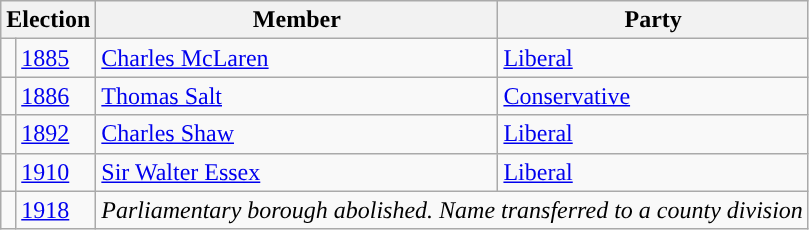<table class="wikitable">
<tr>
<th colspan="2">Election</th>
<th>Member</th>
<th>Party</th>
</tr>
<tr>
<td style="color:inherit;background-color: "></td>
<td><a href='#'>1885</a></td>
<td><a href='#'>Charles McLaren</a></td>
<td><a href='#'>Liberal</a></td>
</tr>
<tr>
<td style="color:inherit;background-color: "></td>
<td><a href='#'>1886</a></td>
<td><a href='#'>Thomas Salt</a></td>
<td><a href='#'>Conservative</a></td>
</tr>
<tr>
<td style="color:inherit;background-color: "></td>
<td><a href='#'>1892</a></td>
<td><a href='#'>Charles Shaw</a></td>
<td><a href='#'>Liberal</a></td>
</tr>
<tr>
<td style="color:inherit;background-color: "></td>
<td><a href='#'>1910</a></td>
<td><a href='#'>Sir Walter Essex</a></td>
<td><a href='#'>Liberal</a></td>
</tr>
<tr>
<td></td>
<td><a href='#'>1918</a></td>
<td colspan="2"><em>Parliamentary borough abolished. Name transferred to a county division</em></td>
</tr>
</table>
